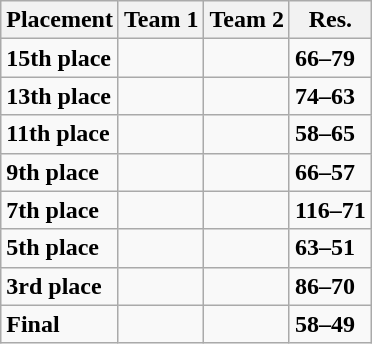<table class="wikitable">
<tr>
<th><strong>Placement</strong></th>
<th><strong>Team 1</strong></th>
<th><strong>Team 2</strong></th>
<th><strong>Res.</strong></th>
</tr>
<tr>
<td><strong>15th place</strong></td>
<td></td>
<td></td>
<td><strong>66–79</strong></td>
</tr>
<tr>
<td><strong>13th place</strong></td>
<td></td>
<td></td>
<td><strong>74–63</strong></td>
</tr>
<tr>
<td><strong>11th place</strong></td>
<td></td>
<td></td>
<td><strong>58–65</strong></td>
</tr>
<tr>
<td><strong>9th place</strong></td>
<td></td>
<td></td>
<td><strong>66–57</strong></td>
</tr>
<tr>
<td><strong>7th place</strong></td>
<td></td>
<td></td>
<td><strong>116–71</strong></td>
</tr>
<tr>
<td><strong>5th place</strong></td>
<td></td>
<td></td>
<td><strong>63–51</strong></td>
</tr>
<tr>
<td><strong>3rd place</strong></td>
<td></td>
<td></td>
<td><strong>86–70</strong></td>
</tr>
<tr>
<td><strong>Final</strong></td>
<td></td>
<td></td>
<td><strong>58–49</strong></td>
</tr>
</table>
